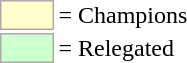<table>
<tr>
<td style="background-color:#ffffcc; border:1px solid #aaaaaa; width:2em;"></td>
<td>= Champions</td>
</tr>
<tr>
<td style="background-color:#ccffcc; border:1px solid #aaaaaa; width:2em;"></td>
<td>= Relegated</td>
</tr>
</table>
